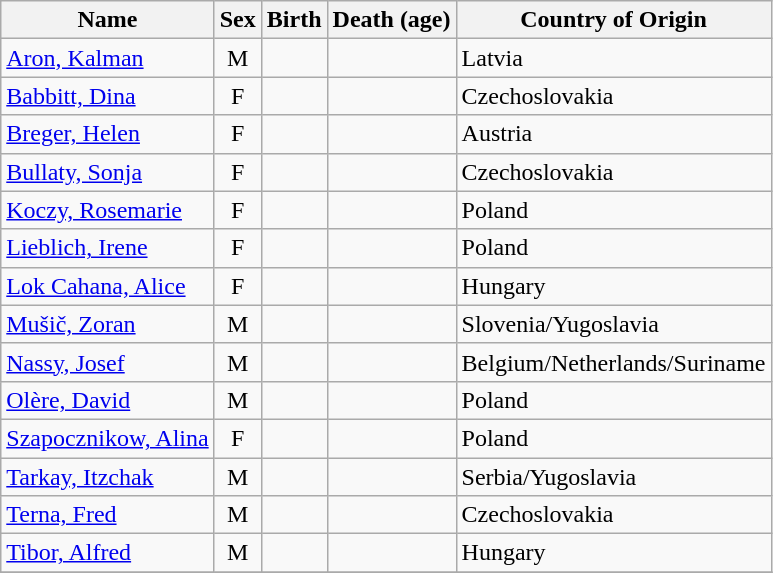<table class="wikitable sortable">
<tr>
<th>Name</th>
<th>Sex</th>
<th>Birth</th>
<th>Death (age)</th>
<th>Country of Origin</th>
</tr>
<tr>
<td><a href='#'>Aron, Kalman</a></td>
<td style="text-align:center">M</td>
<td></td>
<td></td>
<td>Latvia</td>
</tr>
<tr>
<td><a href='#'>Babbitt, Dina</a></td>
<td style="text-align:center">F</td>
<td></td>
<td></td>
<td>Czechoslovakia</td>
</tr>
<tr>
<td><a href='#'>Breger, Helen</a></td>
<td style="text-align: center">F</td>
<td></td>
<td></td>
<td>Austria</td>
</tr>
<tr>
<td><a href='#'>Bullaty, Sonja</a></td>
<td style="text-align:center">F</td>
<td></td>
<td></td>
<td>Czechoslovakia</td>
</tr>
<tr>
<td><a href='#'>Koczy, Rosemarie</a></td>
<td style="text-align:center">F</td>
<td></td>
<td></td>
<td>Poland</td>
</tr>
<tr>
<td><a href='#'>Lieblich, Irene</a></td>
<td style="text-align:center">F</td>
<td></td>
<td></td>
<td>Poland</td>
</tr>
<tr>
<td><a href='#'>Lok Cahana, Alice</a></td>
<td style="text-align:center">F</td>
<td></td>
<td></td>
<td>Hungary</td>
</tr>
<tr>
<td><a href='#'>Mušič, Zoran</a></td>
<td style="text-align:center">M</td>
<td></td>
<td></td>
<td>Slovenia/Yugoslavia</td>
</tr>
<tr>
<td><a href='#'>Nassy, Josef</a></td>
<td style="text-align:center">M</td>
<td></td>
<td></td>
<td>Belgium/Netherlands/Suriname</td>
</tr>
<tr>
<td><a href='#'>Olère, David</a></td>
<td style="text-align:center">M</td>
<td></td>
<td></td>
<td>Poland</td>
</tr>
<tr>
<td><a href='#'>Szapocznikow, Alina</a></td>
<td style="text-align:center">F</td>
<td></td>
<td></td>
<td>Poland</td>
</tr>
<tr>
<td><a href='#'>Tarkay, Itzchak</a></td>
<td style="text-align:center">M</td>
<td></td>
<td></td>
<td>Serbia/Yugoslavia</td>
</tr>
<tr>
<td><a href='#'>Terna, Fred</a></td>
<td style="text-align:center">M</td>
<td></td>
<td></td>
<td>Czechoslovakia</td>
</tr>
<tr>
<td><a href='#'>Tibor, Alfred</a></td>
<td style="text-align:center">M</td>
<td></td>
<td></td>
<td>Hungary</td>
</tr>
<tr>
</tr>
</table>
